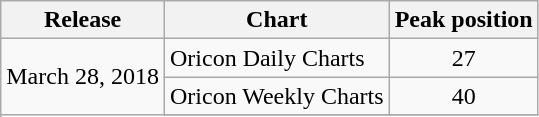<table class="wikitable">
<tr>
<th>Release</th>
<th>Chart</th>
<th>Peak position</th>
</tr>
<tr>
<td rowspan="4">March 28, 2018</td>
<td>Oricon Daily Charts</td>
<td align="center">27</td>
</tr>
<tr>
<td>Oricon Weekly Charts</td>
<td align="center">40</td>
</tr>
<tr 　>
</tr>
</table>
